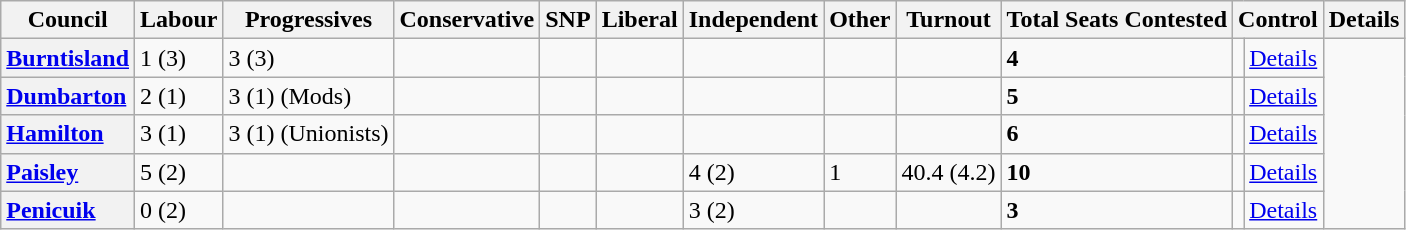<table class="wikitable">
<tr>
<th scope="col">Council</th>
<th scope="col">Labour</th>
<th scope="col">Progressives</th>
<th scope="col">Conservative</th>
<th scope="col">SNP</th>
<th scope="col">Liberal</th>
<th scope="col">Independent</th>
<th scope="col">Other</th>
<th scope="col">Turnout</th>
<th scope="col">Total Seats Contested</th>
<th scope="col" colspan=2>Control<br></th>
<th scope="col">Details</th>
</tr>
<tr>
<th scope="row" style="text-align: left;"><a href='#'>Burntisland</a></th>
<td>1 (3)</td>
<td>3 (3)</td>
<td></td>
<td></td>
<td></td>
<td></td>
<td></td>
<td></td>
<td><strong>4</strong></td>
<td></td>
<td><a href='#'>Details</a></td>
</tr>
<tr>
<th scope="row" style="text-align: left;"><a href='#'>Dumbarton</a></th>
<td>2 (1)</td>
<td>3 (1) (Mods)</td>
<td></td>
<td></td>
<td></td>
<td></td>
<td></td>
<td></td>
<td><strong>5</strong></td>
<td></td>
<td><a href='#'>Details</a></td>
</tr>
<tr>
<th scope="row" style="text-align: left;"><a href='#'>Hamilton</a></th>
<td>3 (1)</td>
<td>3 (1) (Unionists)</td>
<td></td>
<td></td>
<td></td>
<td></td>
<td></td>
<td></td>
<td><strong>6</strong></td>
<td></td>
<td><a href='#'>Details</a></td>
</tr>
<tr>
<th scope="row" style="text-align: left;"><a href='#'>Paisley</a></th>
<td>5 (2)</td>
<td></td>
<td></td>
<td></td>
<td></td>
<td>4 (2)</td>
<td>1</td>
<td>40.4 (4.2)</td>
<td><strong>10</strong></td>
<td></td>
<td><a href='#'>Details</a></td>
</tr>
<tr>
<th scope="row" style="text-align: left;"><a href='#'>Penicuik</a></th>
<td>0 (2)</td>
<td></td>
<td></td>
<td></td>
<td></td>
<td>3 (2)</td>
<td></td>
<td></td>
<td><strong>3</strong></td>
<td></td>
<td><a href='#'>Details</a></td>
</tr>
</table>
